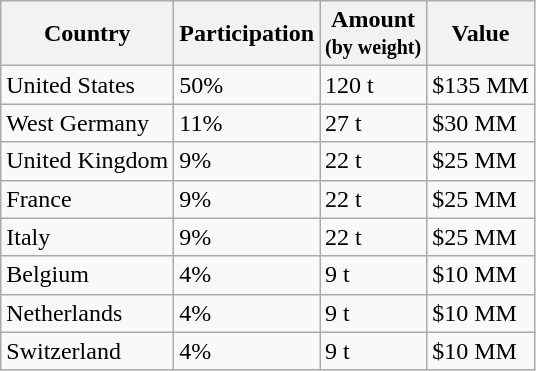<table class=wikitable>
<tr>
<th>Country</th>
<th>Participation</th>
<th>Amount<br><small>(by weight)</small></th>
<th>Value</th>
</tr>
<tr>
<td>United States</td>
<td>50%</td>
<td>120 t</td>
<td>$135 MM</td>
</tr>
<tr>
<td>West Germany</td>
<td>11%</td>
<td>27 t</td>
<td>$30 MM</td>
</tr>
<tr>
<td>United Kingdom</td>
<td>9%</td>
<td>22 t</td>
<td>$25 MM</td>
</tr>
<tr>
<td>France</td>
<td>9%</td>
<td>22 t</td>
<td>$25 MM</td>
</tr>
<tr>
<td>Italy</td>
<td>9%</td>
<td>22 t</td>
<td>$25 MM</td>
</tr>
<tr>
<td>Belgium</td>
<td>4%</td>
<td>9 t</td>
<td>$10 MM</td>
</tr>
<tr>
<td>Netherlands</td>
<td>4%</td>
<td>9 t</td>
<td>$10 MM</td>
</tr>
<tr>
<td>Switzerland</td>
<td>4%</td>
<td>9 t</td>
<td>$10 MM</td>
</tr>
</table>
